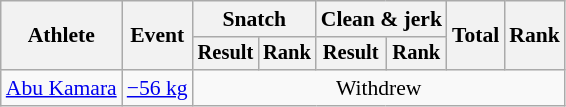<table class="wikitable" style="font-size:90%">
<tr>
<th rowspan="2">Athlete</th>
<th rowspan="2">Event</th>
<th colspan="2">Snatch</th>
<th colspan="2">Clean & jerk</th>
<th rowspan="2">Total</th>
<th rowspan="2">Rank</th>
</tr>
<tr style="font-size:95%">
<th>Result</th>
<th>Rank</th>
<th>Result</th>
<th>Rank</th>
</tr>
<tr align=center>
<td align=left><a href='#'>Abu Kamara</a></td>
<td align=left><a href='#'>−56 kg</a></td>
<td colspan=6>Withdrew</td>
</tr>
</table>
